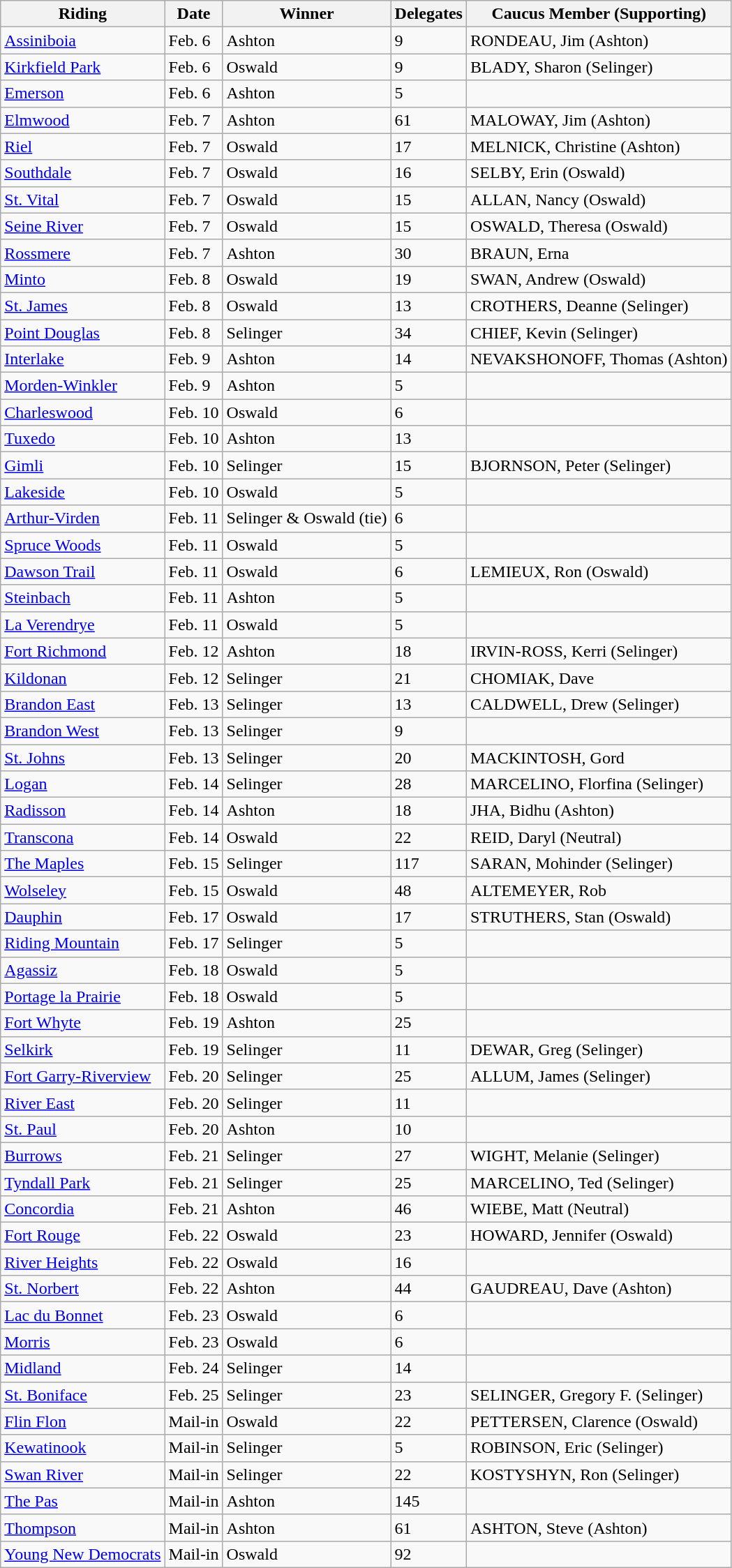<table class="wikitable sortable">
<tr>
<th>Riding</th>
<th>Date</th>
<th>Winner</th>
<th>Delegates</th>
<th>Caucus Member (Supporting)</th>
</tr>
<tr>
<td><a href='#'>Assiniboia</a></td>
<td>Feb. 6</td>
<td>Ashton</td>
<td>9</td>
<td>RONDEAU, Jim (Ashton)</td>
</tr>
<tr>
<td><a href='#'>Kirkfield Park</a></td>
<td>Feb. 6</td>
<td>Oswald</td>
<td>9</td>
<td>BLADY, Sharon (Selinger)</td>
</tr>
<tr>
<td><a href='#'>Emerson</a></td>
<td>Feb. 6</td>
<td>Ashton</td>
<td>5</td>
<td></td>
</tr>
<tr>
<td><a href='#'>Elmwood</a></td>
<td>Feb. 7</td>
<td>Ashton</td>
<td>61</td>
<td>MALOWAY, Jim (Ashton)</td>
</tr>
<tr>
<td><a href='#'>Riel</a></td>
<td>Feb. 7</td>
<td>Oswald</td>
<td>17</td>
<td>MELNICK, Christine (Ashton)</td>
</tr>
<tr>
<td><a href='#'>Southdale</a></td>
<td>Feb. 7</td>
<td>Oswald</td>
<td>16</td>
<td>SELBY, Erin (Oswald)</td>
</tr>
<tr>
<td><a href='#'>St. Vital</a></td>
<td>Feb. 7</td>
<td>Oswald</td>
<td>15</td>
<td>ALLAN, Nancy (Oswald)</td>
</tr>
<tr>
<td><a href='#'>Seine River</a></td>
<td>Feb. 7</td>
<td>Oswald</td>
<td>15</td>
<td>OSWALD, Theresa (Oswald)</td>
</tr>
<tr>
<td><a href='#'>Rossmere</a></td>
<td>Feb. 7</td>
<td>Ashton</td>
<td>30</td>
<td>BRAUN, Erna</td>
</tr>
<tr>
<td><a href='#'>Minto</a></td>
<td>Feb. 8</td>
<td>Oswald</td>
<td>19</td>
<td>SWAN, Andrew (Oswald)</td>
</tr>
<tr>
<td><a href='#'>St. James</a></td>
<td>Feb. 8</td>
<td>Oswald</td>
<td>13</td>
<td>CROTHERS, Deanne (Selinger)</td>
</tr>
<tr>
<td><a href='#'>Point Douglas</a></td>
<td>Feb. 8</td>
<td>Selinger</td>
<td>34</td>
<td>CHIEF, Kevin (Selinger)</td>
</tr>
<tr>
<td><a href='#'>Interlake</a></td>
<td>Feb. 9</td>
<td>Ashton</td>
<td>14</td>
<td>NEVAKSHONOFF, Thomas (Ashton)</td>
</tr>
<tr>
<td><a href='#'>Morden-Winkler</a></td>
<td>Feb. 9</td>
<td>Ashton</td>
<td>5</td>
<td></td>
</tr>
<tr>
<td><a href='#'>Charleswood</a></td>
<td>Feb. 10</td>
<td>Oswald</td>
<td>6</td>
<td></td>
</tr>
<tr>
<td><a href='#'>Tuxedo</a></td>
<td>Feb. 10</td>
<td>Ashton</td>
<td>13</td>
<td></td>
</tr>
<tr>
<td><a href='#'>Gimli</a></td>
<td>Feb. 10</td>
<td>Selinger</td>
<td>15</td>
<td>BJORNSON, Peter (Selinger)</td>
</tr>
<tr>
<td><a href='#'>Lakeside</a></td>
<td>Feb. 10</td>
<td>Oswald</td>
<td>5</td>
<td></td>
</tr>
<tr>
<td><a href='#'>Arthur-Virden</a></td>
<td>Feb. 11</td>
<td>Selinger & Oswald (tie)</td>
<td>6</td>
<td></td>
</tr>
<tr>
<td><a href='#'>Spruce Woods</a></td>
<td>Feb. 11</td>
<td>Oswald</td>
<td>5</td>
<td></td>
</tr>
<tr>
<td><a href='#'>Dawson Trail</a></td>
<td>Feb. 11</td>
<td>Oswald</td>
<td>6</td>
<td>LEMIEUX, Ron (Oswald)</td>
</tr>
<tr>
<td><a href='#'>Steinbach</a></td>
<td>Feb. 11</td>
<td>Ashton</td>
<td>5</td>
<td></td>
</tr>
<tr>
<td><a href='#'>La Verendrye</a></td>
<td>Feb. 11</td>
<td>Oswald</td>
<td>5</td>
<td></td>
</tr>
<tr>
<td><a href='#'>Fort Richmond</a></td>
<td>Feb. 12</td>
<td>Ashton</td>
<td>18</td>
<td>IRVIN-ROSS, Kerri (Selinger)</td>
</tr>
<tr>
<td><a href='#'>Kildonan</a></td>
<td>Feb. 12</td>
<td>Selinger</td>
<td>21</td>
<td>CHOMIAK, Dave</td>
</tr>
<tr>
<td><a href='#'>Brandon East</a></td>
<td>Feb. 13</td>
<td>Selinger</td>
<td>13</td>
<td>CALDWELL, Drew (Selinger)</td>
</tr>
<tr>
<td><a href='#'>Brandon West</a></td>
<td>Feb. 13</td>
<td>Selinger</td>
<td>9</td>
<td></td>
</tr>
<tr>
<td><a href='#'>St. Johns</a></td>
<td>Feb. 13</td>
<td>Selinger</td>
<td>20</td>
<td>MACKINTOSH, Gord</td>
</tr>
<tr>
<td><a href='#'>Logan</a></td>
<td>Feb. 14</td>
<td>Selinger</td>
<td>28</td>
<td>MARCELINO, Florfina (Selinger)</td>
</tr>
<tr>
<td><a href='#'>Radisson</a></td>
<td>Feb. 14</td>
<td>Ashton</td>
<td>18</td>
<td>JHA, Bidhu (Ashton)</td>
</tr>
<tr>
<td><a href='#'>Transcona</a></td>
<td>Feb. 14</td>
<td>Oswald</td>
<td>22</td>
<td>REID, Daryl (Neutral)</td>
</tr>
<tr>
<td><a href='#'>The Maples</a></td>
<td>Feb. 15</td>
<td>Selinger</td>
<td>117</td>
<td>SARAN, Mohinder (Selinger)</td>
</tr>
<tr>
<td><a href='#'>Wolseley</a></td>
<td>Feb. 15</td>
<td>Oswald</td>
<td>48</td>
<td>ALTEMEYER, Rob</td>
</tr>
<tr>
<td><a href='#'>Dauphin</a></td>
<td>Feb. 17</td>
<td>Oswald</td>
<td>17</td>
<td>STRUTHERS, Stan (Oswald)</td>
</tr>
<tr>
<td><a href='#'>Riding Mountain</a></td>
<td>Feb. 17</td>
<td>Selinger</td>
<td>5</td>
<td></td>
</tr>
<tr>
<td><a href='#'>Agassiz</a></td>
<td>Feb. 18</td>
<td>Oswald</td>
<td>5</td>
<td></td>
</tr>
<tr>
<td><a href='#'>Portage la Prairie</a></td>
<td>Feb. 18</td>
<td>Oswald</td>
<td>5</td>
<td></td>
</tr>
<tr>
<td><a href='#'>Fort Whyte</a></td>
<td>Feb. 19</td>
<td>Ashton</td>
<td>25</td>
<td></td>
</tr>
<tr>
<td><a href='#'>Selkirk</a></td>
<td>Feb. 19</td>
<td>Selinger</td>
<td>11</td>
<td>DEWAR, Greg (Selinger)</td>
</tr>
<tr>
<td><a href='#'>Fort Garry-Riverview</a></td>
<td>Feb. 20</td>
<td>Selinger</td>
<td>25</td>
<td>ALLUM, James (Selinger)</td>
</tr>
<tr>
<td><a href='#'>River East</a></td>
<td>Feb. 20</td>
<td>Selinger</td>
<td>11</td>
<td></td>
</tr>
<tr>
<td><a href='#'>St. Paul</a></td>
<td>Feb. 20</td>
<td>Ashton</td>
<td>10</td>
<td></td>
</tr>
<tr>
<td><a href='#'>Burrows</a></td>
<td>Feb. 21</td>
<td>Selinger</td>
<td>27</td>
<td>WIGHT, Melanie (Selinger)</td>
</tr>
<tr>
<td><a href='#'>Tyndall Park</a></td>
<td>Feb. 21</td>
<td>Selinger</td>
<td>25</td>
<td>MARCELINO, Ted (Selinger)</td>
</tr>
<tr>
<td><a href='#'>Concordia</a></td>
<td>Feb. 21</td>
<td>Ashton</td>
<td>46</td>
<td>WIEBE, Matt (Neutral)</td>
</tr>
<tr>
<td><a href='#'>Fort Rouge</a></td>
<td>Feb. 22</td>
<td>Oswald</td>
<td>23</td>
<td>HOWARD, Jennifer (Oswald)</td>
</tr>
<tr>
<td><a href='#'>River Heights</a></td>
<td>Feb. 22</td>
<td>Oswald</td>
<td>16</td>
<td></td>
</tr>
<tr>
<td><a href='#'>St. Norbert</a></td>
<td>Feb. 22</td>
<td>Ashton</td>
<td>44</td>
<td>GAUDREAU, Dave (Ashton)</td>
</tr>
<tr>
<td><a href='#'>Lac du Bonnet</a></td>
<td>Feb. 23</td>
<td>Oswald</td>
<td>6</td>
<td></td>
</tr>
<tr>
<td><a href='#'>Morris</a></td>
<td>Feb. 23</td>
<td>Oswald</td>
<td>6</td>
<td></td>
</tr>
<tr>
<td><a href='#'>Midland</a></td>
<td>Feb. 24</td>
<td>Selinger</td>
<td>14</td>
<td></td>
</tr>
<tr>
<td><a href='#'>St. Boniface</a></td>
<td>Feb. 25</td>
<td>Selinger</td>
<td>23</td>
<td>SELINGER, Gregory F. (Selinger)</td>
</tr>
<tr>
<td><a href='#'>Flin Flon</a></td>
<td>Mail-in</td>
<td>Oswald</td>
<td>22</td>
<td>PETTERSEN, Clarence (Oswald)</td>
</tr>
<tr>
<td><a href='#'>Kewatinook</a></td>
<td>Mail-in</td>
<td>Selinger</td>
<td>5</td>
<td>ROBINSON, Eric (Selinger)</td>
</tr>
<tr>
<td><a href='#'>Swan River</a></td>
<td>Mail-in</td>
<td>Selinger</td>
<td>22</td>
<td>KOSTYSHYN, Ron (Selinger)</td>
</tr>
<tr>
<td><a href='#'>The Pas</a></td>
<td>Mail-in</td>
<td>Ashton</td>
<td>145</td>
<td></td>
</tr>
<tr>
<td><a href='#'>Thompson</a></td>
<td>Mail-in</td>
<td>Ashton</td>
<td>61</td>
<td>ASHTON, Steve (Ashton)</td>
</tr>
<tr>
<td><a href='#'>Young New Democrats</a></td>
<td>Mail-in</td>
<td>Oswald</td>
<td>92</td>
<td></td>
</tr>
</table>
